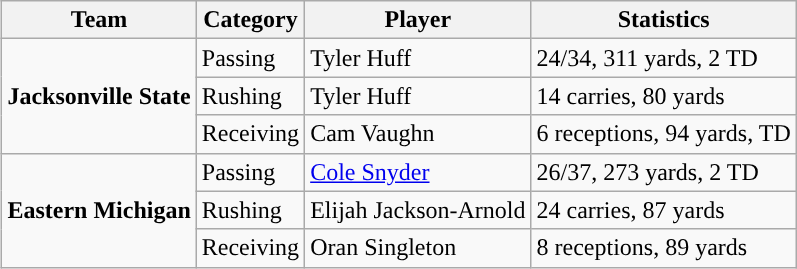<table class="wikitable" style="float: right;">
<tr>
<th>Team</th>
<th>Category</th>
<th>Player</th>
<th>Statistics</th>
</tr>
<tr>
<td rowspan=3><strong>Jacksonville State</strong></td>
<td>Passing</td>
<td>Tyler Huff</td>
<td>24/34, 311 yards, 2 TD</td>
</tr>
<tr>
<td>Rushing</td>
<td>Tyler Huff</td>
<td>14 carries, 80 yards</td>
</tr>
<tr>
<td>Receiving</td>
<td>Cam Vaughn</td>
<td>6 receptions, 94 yards, TD</td>
</tr>
<tr>
<td rowspan=3><strong>Eastern Michigan</strong></td>
<td>Passing</td>
<td><a href='#'>Cole Snyder</a></td>
<td>26/37, 273 yards, 2 TD</td>
</tr>
<tr>
<td>Rushing</td>
<td>Elijah Jackson-Arnold</td>
<td>24 carries, 87 yards</td>
</tr>
<tr>
<td>Receiving</td>
<td>Oran Singleton</td>
<td>8 receptions, 89 yards</td>
</tr>
</table>
